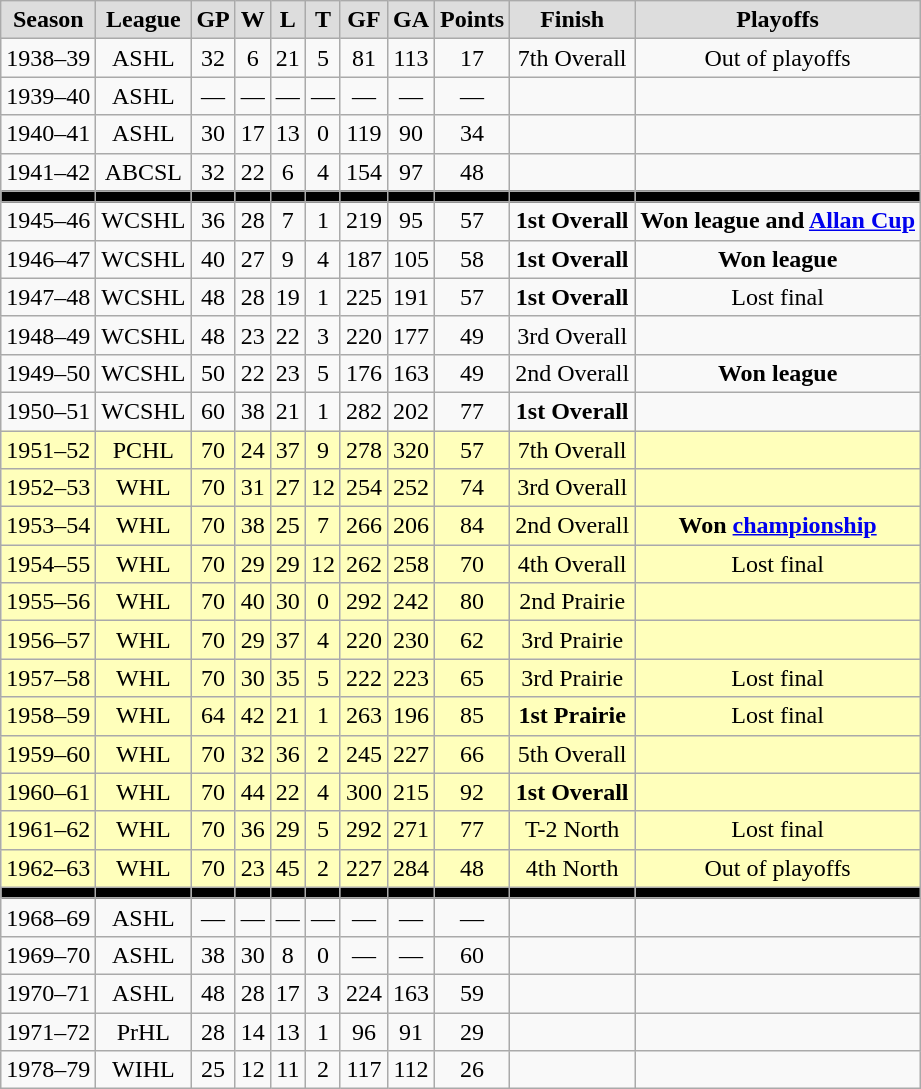<table class="wikitable">
<tr align="center"  bgcolor="#dddddd">
<td><strong>Season</strong></td>
<td><strong>League</strong></td>
<td><strong>GP </strong></td>
<td><strong> W </strong></td>
<td><strong> L </strong></td>
<td><strong> T </strong></td>
<td><strong>GF </strong></td>
<td><strong>GA </strong></td>
<td><strong>Points</strong></td>
<td><strong>Finish</strong></td>
<td><strong>Playoffs</strong></td>
</tr>
<tr align="center">
<td>1938–39</td>
<td>ASHL</td>
<td>32</td>
<td>6</td>
<td>21</td>
<td>5</td>
<td>81</td>
<td>113</td>
<td>17</td>
<td>7th Overall</td>
<td>Out of playoffs</td>
</tr>
<tr align="center">
<td>1939–40</td>
<td>ASHL</td>
<td>—</td>
<td>—</td>
<td>—</td>
<td>—</td>
<td>—</td>
<td>—</td>
<td>—</td>
<td></td>
<td></td>
</tr>
<tr align="center">
<td>1940–41</td>
<td>ASHL</td>
<td>30</td>
<td>17</td>
<td>13</td>
<td>0</td>
<td>119</td>
<td>90</td>
<td>34</td>
<td></td>
<td></td>
</tr>
<tr align="center">
<td>1941–42</td>
<td>ABCSL</td>
<td>32</td>
<td>22</td>
<td>6</td>
<td>4</td>
<td>154</td>
<td>97</td>
<td>48</td>
<td></td>
<td></td>
</tr>
<tr align="center"  bgcolor="#000000">
<td></td>
<td></td>
<td></td>
<td></td>
<td></td>
<td></td>
<td></td>
<td></td>
<td></td>
<td></td>
<td></td>
</tr>
<tr align="center">
<td>1945–46</td>
<td>WCSHL</td>
<td>36</td>
<td>28</td>
<td>7</td>
<td>1</td>
<td>219</td>
<td>95</td>
<td>57</td>
<td><strong>1st Overall</strong></td>
<td><strong>Won league and <a href='#'>Allan Cup</a></strong></td>
</tr>
<tr align="center">
<td>1946–47</td>
<td>WCSHL</td>
<td>40</td>
<td>27</td>
<td>9</td>
<td>4</td>
<td>187</td>
<td>105</td>
<td>58</td>
<td><strong>1st Overall</strong></td>
<td><strong>Won league</strong></td>
</tr>
<tr align="center">
<td>1947–48</td>
<td>WCSHL</td>
<td>48</td>
<td>28</td>
<td>19</td>
<td>1</td>
<td>225</td>
<td>191</td>
<td>57</td>
<td><strong>1st Overall</strong></td>
<td>Lost final</td>
</tr>
<tr align="center">
<td>1948–49</td>
<td>WCSHL</td>
<td>48</td>
<td>23</td>
<td>22</td>
<td>3</td>
<td>220</td>
<td>177</td>
<td>49</td>
<td>3rd Overall</td>
<td></td>
</tr>
<tr align="center">
<td>1949–50</td>
<td>WCSHL</td>
<td>50</td>
<td>22</td>
<td>23</td>
<td>5</td>
<td>176</td>
<td>163</td>
<td>49</td>
<td>2nd Overall</td>
<td><strong>Won league</strong></td>
</tr>
<tr align="center">
<td>1950–51</td>
<td>WCSHL</td>
<td>60</td>
<td>38</td>
<td>21</td>
<td>1</td>
<td>282</td>
<td>202</td>
<td>77</td>
<td><strong>1st Overall</strong></td>
<td></td>
</tr>
<tr align="center"  bgcolor="#ffffbb">
<td>1951–52</td>
<td>PCHL</td>
<td>70</td>
<td>24</td>
<td>37</td>
<td>9</td>
<td>278</td>
<td>320</td>
<td>57</td>
<td>7th Overall</td>
<td></td>
</tr>
<tr align="center"  bgcolor="#ffffbb">
<td>1952–53</td>
<td>WHL</td>
<td>70</td>
<td>31</td>
<td>27</td>
<td>12</td>
<td>254</td>
<td>252</td>
<td>74</td>
<td>3rd Overall</td>
<td></td>
</tr>
<tr align="center"  bgcolor="#ffffbb">
<td>1953–54</td>
<td>WHL</td>
<td>70</td>
<td>38</td>
<td>25</td>
<td>7</td>
<td>266</td>
<td>206</td>
<td>84</td>
<td>2nd Overall</td>
<td><strong>Won <a href='#'>championship</a></strong></td>
</tr>
<tr align="center"  bgcolor="#ffffbb">
<td>1954–55</td>
<td>WHL</td>
<td>70</td>
<td>29</td>
<td>29</td>
<td>12</td>
<td>262</td>
<td>258</td>
<td>70</td>
<td>4th Overall</td>
<td>Lost final</td>
</tr>
<tr align="center"  bgcolor="#ffffbb">
<td>1955–56</td>
<td>WHL</td>
<td>70</td>
<td>40</td>
<td>30</td>
<td>0</td>
<td>292</td>
<td>242</td>
<td>80</td>
<td>2nd Prairie</td>
<td></td>
</tr>
<tr align="center"  bgcolor="#ffffbb">
<td>1956–57</td>
<td>WHL</td>
<td>70</td>
<td>29</td>
<td>37</td>
<td>4</td>
<td>220</td>
<td>230</td>
<td>62</td>
<td>3rd Prairie</td>
<td></td>
</tr>
<tr align="center"  bgcolor="#ffffbb">
<td>1957–58</td>
<td>WHL</td>
<td>70</td>
<td>30</td>
<td>35</td>
<td>5</td>
<td>222</td>
<td>223</td>
<td>65</td>
<td>3rd Prairie</td>
<td>Lost final</td>
</tr>
<tr align="center"  bgcolor="#ffffbb">
<td>1958–59</td>
<td>WHL</td>
<td>64</td>
<td>42</td>
<td>21</td>
<td>1</td>
<td>263</td>
<td>196</td>
<td>85</td>
<td><strong>1st Prairie</strong></td>
<td>Lost final</td>
</tr>
<tr align="center"  bgcolor="#ffffbb">
<td>1959–60</td>
<td>WHL</td>
<td>70</td>
<td>32</td>
<td>36</td>
<td>2</td>
<td>245</td>
<td>227</td>
<td>66</td>
<td>5th Overall</td>
<td></td>
</tr>
<tr align="center"  bgcolor="#ffffbb">
<td>1960–61</td>
<td>WHL</td>
<td>70</td>
<td>44</td>
<td>22</td>
<td>4</td>
<td>300</td>
<td>215</td>
<td>92</td>
<td><strong>1st Overall</strong></td>
<td></td>
</tr>
<tr align="center"  bgcolor="#ffffbb">
<td>1961–62</td>
<td>WHL</td>
<td>70</td>
<td>36</td>
<td>29</td>
<td>5</td>
<td>292</td>
<td>271</td>
<td>77</td>
<td>T-2 North</td>
<td>Lost final</td>
</tr>
<tr align="center"  bgcolor="#ffffbb">
<td>1962–63</td>
<td>WHL</td>
<td>70</td>
<td>23</td>
<td>45</td>
<td>2</td>
<td>227</td>
<td>284</td>
<td>48</td>
<td>4th North</td>
<td>Out of playoffs</td>
</tr>
<tr align="center"  bgcolor="#000000">
<td></td>
<td></td>
<td></td>
<td></td>
<td></td>
<td></td>
<td></td>
<td></td>
<td></td>
<td></td>
<td></td>
</tr>
<tr align="center">
<td>1968–69</td>
<td>ASHL</td>
<td>—</td>
<td>—</td>
<td>—</td>
<td>—</td>
<td>—</td>
<td>—</td>
<td>—</td>
<td></td>
<td></td>
</tr>
<tr align="center">
<td>1969–70</td>
<td>ASHL</td>
<td>38</td>
<td>30</td>
<td>8</td>
<td>0</td>
<td>—</td>
<td>—</td>
<td>60</td>
<td></td>
<td></td>
</tr>
<tr align="center">
<td>1970–71</td>
<td>ASHL</td>
<td>48</td>
<td>28</td>
<td>17</td>
<td>3</td>
<td>224</td>
<td>163</td>
<td>59</td>
<td></td>
<td></td>
</tr>
<tr align="center">
<td>1971–72</td>
<td>PrHL</td>
<td>28</td>
<td>14</td>
<td>13</td>
<td>1</td>
<td>96</td>
<td>91</td>
<td>29</td>
<td></td>
<td></td>
</tr>
<tr align="center">
<td>1978–79</td>
<td>WIHL</td>
<td>25</td>
<td>12</td>
<td>11</td>
<td>2</td>
<td>117</td>
<td>112</td>
<td>26</td>
<td></td>
<td></td>
</tr>
</table>
